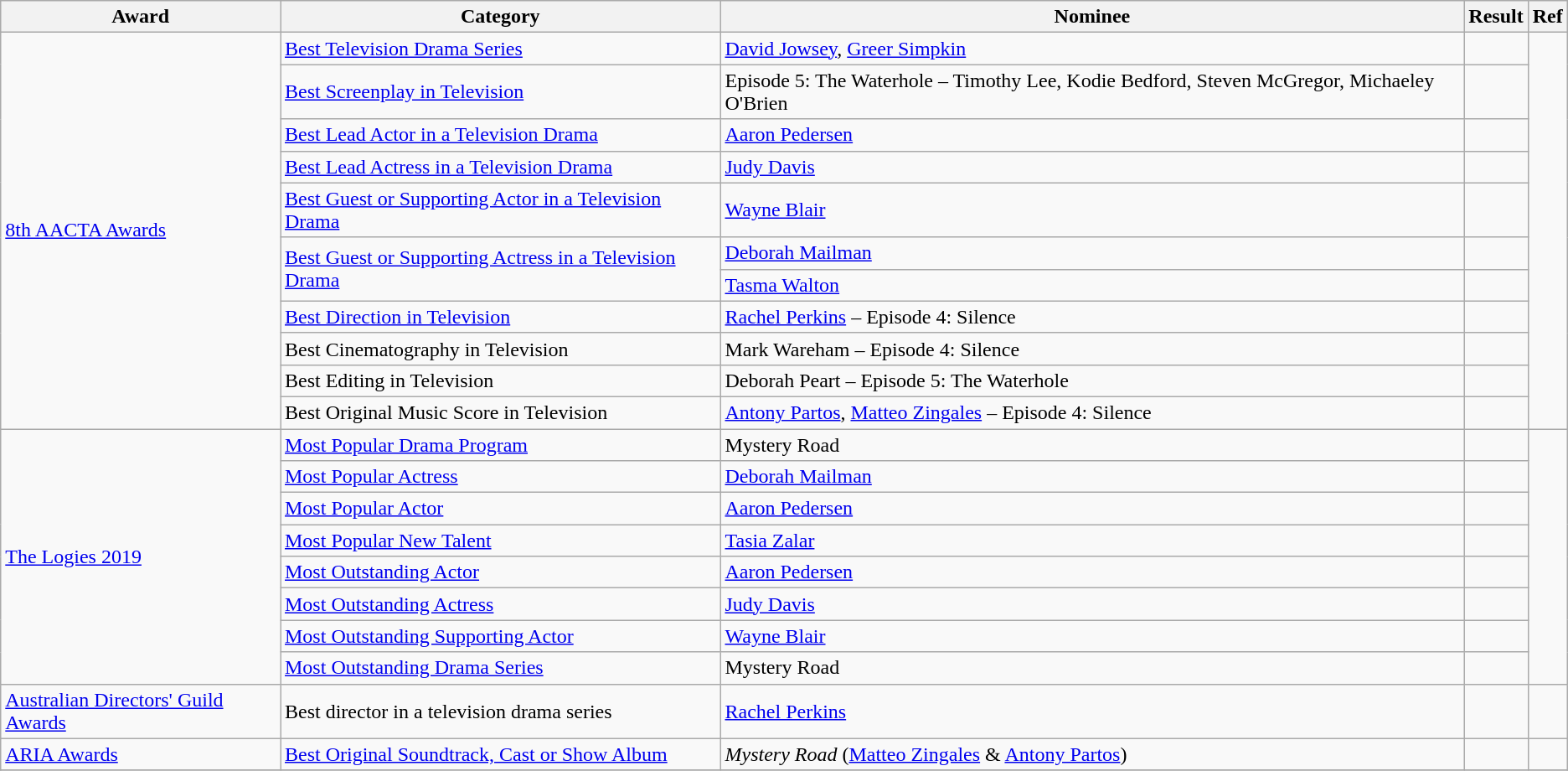<table class="wikitable">
<tr>
<th>Award</th>
<th>Category</th>
<th>Nominee</th>
<th>Result</th>
<th>Ref</th>
</tr>
<tr>
<td rowspan="11"><a href='#'>8th AACTA Awards</a></td>
<td><a href='#'>Best Television Drama Series</a></td>
<td><a href='#'>David Jowsey</a>, <a href='#'>Greer Simpkin</a></td>
<td></td>
<td rowspan="11"></td>
</tr>
<tr>
<td><a href='#'>Best Screenplay in Television</a></td>
<td>Episode 5: The Waterhole – Timothy Lee, Kodie Bedford, Steven McGregor, Michaeley O'Brien</td>
<td></td>
</tr>
<tr>
<td><a href='#'>Best Lead Actor in a Television Drama</a></td>
<td><a href='#'>Aaron Pedersen</a></td>
<td></td>
</tr>
<tr>
<td><a href='#'>Best Lead Actress in a Television Drama</a></td>
<td><a href='#'>Judy Davis</a></td>
<td></td>
</tr>
<tr>
<td><a href='#'>Best Guest or Supporting Actor in a Television Drama</a></td>
<td><a href='#'>Wayne Blair</a></td>
<td></td>
</tr>
<tr>
<td rowspan="2"><a href='#'>Best Guest or Supporting Actress in a Television Drama</a></td>
<td><a href='#'>Deborah Mailman</a></td>
<td></td>
</tr>
<tr>
<td><a href='#'>Tasma Walton</a></td>
<td></td>
</tr>
<tr>
<td><a href='#'>Best Direction in Television</a></td>
<td><a href='#'>Rachel Perkins</a> – Episode 4: Silence</td>
<td></td>
</tr>
<tr>
<td>Best Cinematography in Television</td>
<td>Mark Wareham – Episode 4: Silence</td>
<td></td>
</tr>
<tr>
<td>Best Editing in Television</td>
<td>Deborah Peart – Episode 5: The Waterhole</td>
<td></td>
</tr>
<tr>
<td>Best Original Music Score in Television</td>
<td><a href='#'>Antony Partos</a>, <a href='#'>Matteo Zingales</a> – Episode 4: Silence</td>
<td></td>
</tr>
<tr>
<td rowspan="8"><a href='#'>The Logies 2019</a></td>
<td><a href='#'>Most Popular Drama Program</a></td>
<td>Mystery Road</td>
<td></td>
<td rowspan="8"></td>
</tr>
<tr>
<td><a href='#'>Most Popular Actress</a></td>
<td><a href='#'>Deborah Mailman</a></td>
<td></td>
</tr>
<tr>
<td><a href='#'>Most Popular Actor</a></td>
<td><a href='#'>Aaron Pedersen</a></td>
<td></td>
</tr>
<tr>
<td><a href='#'>Most Popular New Talent</a></td>
<td><a href='#'>Tasia Zalar</a></td>
<td></td>
</tr>
<tr>
<td><a href='#'>Most Outstanding Actor</a></td>
<td><a href='#'>Aaron Pedersen</a></td>
<td></td>
</tr>
<tr>
<td><a href='#'>Most Outstanding Actress</a></td>
<td><a href='#'>Judy Davis</a></td>
<td></td>
</tr>
<tr>
<td><a href='#'>Most Outstanding Supporting Actor</a></td>
<td><a href='#'>Wayne Blair</a></td>
<td></td>
</tr>
<tr>
<td><a href='#'>Most Outstanding Drama Series</a></td>
<td>Mystery Road</td>
<td></td>
</tr>
<tr>
<td><a href='#'>Australian Directors' Guild Awards</a></td>
<td>Best director in a television drama series</td>
<td><a href='#'>Rachel Perkins</a></td>
<td></td>
<td></td>
</tr>
<tr>
<td><a href='#'>ARIA Awards</a></td>
<td><a href='#'>Best Original Soundtrack, Cast or Show Album</a></td>
<td><em>Mystery Road</em> (<a href='#'>Matteo Zingales</a> & <a href='#'>Antony Partos</a>)</td>
<td></td>
<td></td>
</tr>
<tr>
</tr>
</table>
